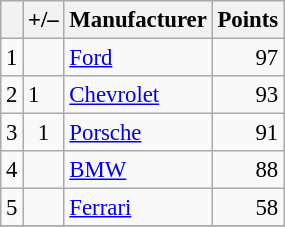<table class="wikitable" style="font-size: 95%;">
<tr>
<th scope="col"></th>
<th scope="col">+/–</th>
<th scope="col">Manufacturer</th>
<th scope="col">Points</th>
</tr>
<tr>
<td align=center>1</td>
<td align="left"></td>
<td> <a href='#'>Ford</a></td>
<td align=right>97</td>
</tr>
<tr>
<td align=center>2</td>
<td align="left"> 1</td>
<td> <a href='#'>Chevrolet</a></td>
<td align=right>93</td>
</tr>
<tr>
<td align=center>3</td>
<td align=center> 1</td>
<td> <a href='#'>Porsche</a></td>
<td align=right>91</td>
</tr>
<tr>
<td align=center>4</td>
<td align="left"></td>
<td> <a href='#'>BMW</a></td>
<td align=right>88</td>
</tr>
<tr>
<td align=center>5</td>
<td align="left"></td>
<td> <a href='#'>Ferrari</a></td>
<td align=right>58</td>
</tr>
<tr>
</tr>
</table>
